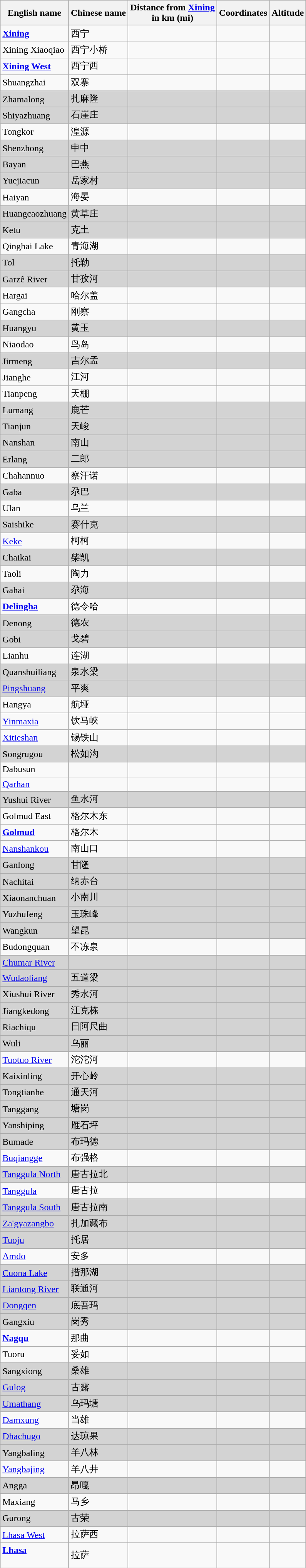<table class="wikitable sortable collapsible collapsed">
<tr>
<th>English name</th>
<th>Chinese name</th>
<th>Distance from <a href='#'>Xining</a><br>in km (mi)</th>
<th>Coordinates</th>
<th>Altitude</th>
</tr>
<tr>
<td><strong><a href='#'>Xining</a></strong><br></td>
<td>西宁</td>
<td></td>
<td></td>
<td></td>
</tr>
<tr>
<td>Xining Xiaoqiao</td>
<td>西宁小桥</td>
<td></td>
<td></td>
<td></td>
</tr>
<tr>
<td><strong><a href='#'>Xining West</a></strong></td>
<td>西宁西</td>
<td></td>
<td></td>
<td></td>
</tr>
<tr>
<td>Shuangzhai</td>
<td>双寨</td>
<td></td>
<td></td>
<td></td>
</tr>
<tr bgcolor="lightgrey">
<td>Zhamalong</td>
<td>扎麻隆</td>
<td></td>
<td></td>
<td></td>
</tr>
<tr bgcolor="lightgrey">
<td>Shiyazhuang</td>
<td>石崖庄</td>
<td></td>
<td></td>
<td></td>
</tr>
<tr>
<td>Tongkor</td>
<td>湟源</td>
<td></td>
<td></td>
<td></td>
</tr>
<tr bgcolor="lightgrey">
<td>Shenzhong</td>
<td>申中</td>
<td></td>
<td></td>
<td></td>
</tr>
<tr bgcolor="lightgrey">
<td>Bayan</td>
<td>巴燕</td>
<td></td>
<td></td>
<td></td>
</tr>
<tr bgcolor="lightgrey">
<td>Yuejiacun</td>
<td>岳家村</td>
<td></td>
<td></td>
<td></td>
</tr>
<tr>
<td>Haiyan</td>
<td>海晏</td>
<td></td>
<td></td>
<td></td>
</tr>
<tr bgcolor="lightgrey">
<td>Huangcaozhuang</td>
<td>黄草庄</td>
<td></td>
<td></td>
<td></td>
</tr>
<tr bgcolor="lightgrey">
<td>Ketu</td>
<td>克土</td>
<td></td>
<td></td>
<td></td>
</tr>
<tr>
<td>Qinghai Lake</td>
<td>青海湖</td>
<td></td>
<td></td>
<td></td>
</tr>
<tr bgcolor="lightgrey">
<td>Tol</td>
<td>托勒</td>
<td></td>
<td></td>
<td></td>
</tr>
<tr bgcolor="lightgrey">
<td>Garzê River</td>
<td>甘孜河</td>
<td></td>
<td></td>
<td></td>
</tr>
<tr>
<td>Hargai</td>
<td>哈尔盖</td>
<td></td>
<td></td>
<td></td>
</tr>
<tr>
<td>Gangcha</td>
<td>刚察</td>
<td></td>
<td></td>
<td></td>
</tr>
<tr bgcolor="lightgrey">
<td>Huangyu</td>
<td>黄玉</td>
<td></td>
<td></td>
<td></td>
</tr>
<tr>
<td>Niaodao</td>
<td>鸟岛</td>
<td></td>
<td></td>
<td></td>
</tr>
<tr bgcolor="lightgrey">
<td>Jirmeng</td>
<td>吉尔孟</td>
<td></td>
<td></td>
<td></td>
</tr>
<tr>
<td>Jianghe</td>
<td>江河</td>
<td></td>
<td></td>
<td></td>
</tr>
<tr>
<td>Tianpeng</td>
<td>天棚</td>
<td></td>
<td></td>
<td></td>
</tr>
<tr bgcolor="lightgrey">
<td>Lumang</td>
<td>鹿芒</td>
<td></td>
<td></td>
<td></td>
</tr>
<tr bgcolor="lightgrey">
<td>Tianjun</td>
<td>天峻</td>
<td></td>
<td></td>
<td></td>
</tr>
<tr bgcolor="lightgrey">
<td>Nanshan</td>
<td>南山</td>
<td></td>
<td></td>
<td></td>
</tr>
<tr bgcolor="lightgrey">
<td>Erlang</td>
<td>二郎</td>
<td></td>
<td></td>
<td></td>
</tr>
<tr>
<td>Chahannuo</td>
<td>察汗诺</td>
<td></td>
<td></td>
<td></td>
</tr>
<tr bgcolor="lightgrey">
<td>Gaba</td>
<td>尕巴</td>
<td></td>
<td></td>
<td></td>
</tr>
<tr>
<td>Ulan</td>
<td>乌兰</td>
<td></td>
<td></td>
<td></td>
</tr>
<tr bgcolor="lightgrey">
<td>Saishike</td>
<td>赛什克</td>
<td></td>
<td></td>
<td></td>
</tr>
<tr>
<td><a href='#'>Keke</a></td>
<td>柯柯</td>
<td></td>
<td></td>
<td></td>
</tr>
<tr bgcolor="lightgrey">
<td>Chaikai</td>
<td>柴凯</td>
<td></td>
<td></td>
<td></td>
</tr>
<tr>
<td>Taoli</td>
<td>陶力</td>
<td></td>
<td></td>
<td></td>
</tr>
<tr bgcolor="lightgrey">
<td>Gahai</td>
<td>尕海</td>
<td></td>
<td></td>
<td></td>
</tr>
<tr>
<td><strong><a href='#'>Delingha</a></strong></td>
<td>德令哈</td>
<td></td>
<td></td>
<td></td>
</tr>
<tr bgcolor="lightgrey">
<td>Denong</td>
<td>德农</td>
<td></td>
<td></td>
<td></td>
</tr>
<tr bgcolor="lightgrey">
<td>Gobi</td>
<td>戈碧</td>
<td></td>
<td></td>
<td></td>
</tr>
<tr>
<td>Lianhu</td>
<td>连湖</td>
<td></td>
<td></td>
<td></td>
</tr>
<tr bgcolor="lightgrey">
<td>Quanshuiliang</td>
<td>泉水梁</td>
<td></td>
<td></td>
<td></td>
</tr>
<tr bgcolor="lightgrey">
<td><a href='#'>Pingshuang</a></td>
<td>平爽</td>
<td></td>
<td></td>
<td></td>
</tr>
<tr>
<td>Hangya</td>
<td>航垭</td>
<td></td>
<td></td>
<td></td>
</tr>
<tr>
<td><a href='#'>Yinmaxia</a><br></td>
<td>饮马峡</td>
<td></td>
<td></td>
<td></td>
</tr>
<tr>
<td><a href='#'>Xitieshan</a></td>
<td>锡铁山</td>
<td></td>
<td></td>
<td></td>
</tr>
<tr bgcolor="lightgrey">
<td>Songrugou</td>
<td>松如沟</td>
<td></td>
<td></td>
<td></td>
</tr>
<tr>
<td>Dabusun</td>
<td></td>
<td></td>
<td></td>
<td></td>
</tr>
<tr>
<td><a href='#'>Qarhan</a><br></td>
<td></td>
<td></td>
<td></td>
<td></td>
</tr>
<tr bgcolor="lightgrey">
<td>Yushui River</td>
<td>鱼水河</td>
<td></td>
<td></td>
<td></td>
</tr>
<tr>
<td>Golmud East</td>
<td>格尔木东</td>
<td></td>
<td></td>
<td></td>
</tr>
<tr>
<td><strong><a href='#'>Golmud</a></strong></td>
<td>格尔木</td>
<td></td>
<td></td>
<td></td>
</tr>
<tr>
<td><a href='#'>Nanshankou</a></td>
<td>南山口</td>
<td></td>
<td></td>
<td></td>
</tr>
<tr bgcolor="lightgrey">
<td>Ganlong</td>
<td>甘隆</td>
<td></td>
<td></td>
<td></td>
</tr>
<tr bgcolor="lightgrey">
<td>Nachitai</td>
<td>纳赤台</td>
<td></td>
<td></td>
<td></td>
</tr>
<tr bgcolor="lightgrey">
<td>Xiaonanchuan</td>
<td>小南川</td>
<td></td>
<td></td>
<td></td>
</tr>
<tr bgcolor="lightgrey">
<td>Yuzhufeng</td>
<td>玉珠峰</td>
<td></td>
<td></td>
<td></td>
</tr>
<tr bgcolor="lightgrey">
<td>Wangkun</td>
<td>望昆</td>
<td></td>
<td></td>
<td></td>
</tr>
<tr>
<td>Budongquan</td>
<td>不冻泉</td>
<td></td>
<td></td>
<td></td>
</tr>
<tr bgcolor="lightgrey">
<td><a href='#'>Chumar River</a></td>
<td></td>
<td></td>
<td></td>
<td></td>
</tr>
<tr bgcolor="lightgrey">
<td><a href='#'>Wudaoliang</a></td>
<td>五道梁</td>
<td></td>
<td></td>
<td></td>
</tr>
<tr bgcolor="lightgrey">
<td>Xiushui River</td>
<td>秀水河</td>
<td></td>
<td></td>
<td></td>
</tr>
<tr bgcolor="lightgrey">
<td>Jiangkedong</td>
<td>江克栋</td>
<td></td>
<td></td>
<td></td>
</tr>
<tr bgcolor="lightgrey">
<td>Riachiqu</td>
<td>日阿尺曲</td>
<td></td>
<td></td>
<td></td>
</tr>
<tr bgcolor="lightgrey">
<td>Wuli</td>
<td>乌丽</td>
<td></td>
<td></td>
<td></td>
</tr>
<tr>
<td><a href='#'>Tuotuo River</a></td>
<td>沱沱河</td>
<td></td>
<td></td>
<td></td>
</tr>
<tr bgcolor="lightgrey">
<td>Kaixinling</td>
<td>开心岭</td>
<td></td>
<td></td>
<td></td>
</tr>
<tr bgcolor="lightgrey">
<td>Tongtianhe</td>
<td>通天河</td>
<td></td>
<td></td>
<td></td>
</tr>
<tr bgcolor="lightgrey">
<td>Tanggang</td>
<td>塘岗</td>
<td></td>
<td></td>
<td></td>
</tr>
<tr bgcolor="lightgrey">
<td>Yanshiping</td>
<td>雁石坪</td>
<td></td>
<td></td>
<td></td>
</tr>
<tr bgcolor="lightgrey">
<td>Bumade</td>
<td>布玛德</td>
<td></td>
<td></td>
<td></td>
</tr>
<tr>
<td><a href='#'>Buqiangge</a></td>
<td>布强格</td>
<td></td>
<td></td>
<td></td>
</tr>
<tr bgcolor="lightgrey">
<td><a href='#'>Tanggula North</a></td>
<td>唐古拉北</td>
<td></td>
<td></td>
<td></td>
</tr>
<tr>
<td><a href='#'>Tanggula</a></td>
<td>唐古拉</td>
<td></td>
<td></td>
<td></td>
</tr>
<tr bgcolor="lightgrey">
<td><a href='#'>Tanggula South</a></td>
<td>唐古拉南</td>
<td></td>
<td></td>
<td></td>
</tr>
<tr bgcolor="lightgrey">
<td><a href='#'>Za'gyazangbo</a></td>
<td>扎加藏布</td>
<td></td>
<td></td>
<td></td>
</tr>
<tr bgcolor="lightgrey">
<td><a href='#'>Tuoju</a></td>
<td>托居</td>
<td></td>
<td></td>
<td></td>
</tr>
<tr>
<td><a href='#'>Amdo</a></td>
<td>安多</td>
<td></td>
<td></td>
<td></td>
</tr>
<tr bgcolor="lightgrey">
<td><a href='#'>Cuona Lake</a></td>
<td>措那湖</td>
<td></td>
<td></td>
<td></td>
</tr>
<tr bgcolor="lightgrey">
<td><a href='#'>Liantong River</a></td>
<td>联通河</td>
<td></td>
<td></td>
<td></td>
</tr>
<tr bgcolor="lightgrey">
<td><a href='#'>Dongqen</a></td>
<td>底吾玛</td>
<td></td>
<td></td>
<td></td>
</tr>
<tr bgcolor="lightgrey">
<td>Gangxiu</td>
<td>岗秀</td>
<td></td>
<td></td>
<td></td>
</tr>
<tr>
<td><strong><a href='#'>Nagqu</a></strong></td>
<td>那曲</td>
<td></td>
<td></td>
<td></td>
</tr>
<tr>
<td>Tuoru</td>
<td>妥如</td>
<td></td>
<td></td>
<td></td>
</tr>
<tr bgcolor="lightgrey">
<td>Sangxiong</td>
<td>桑雄</td>
<td></td>
<td></td>
<td></td>
</tr>
<tr bgcolor="lightgrey">
<td><a href='#'>Gulog</a></td>
<td>古露</td>
<td></td>
<td></td>
<td></td>
</tr>
<tr bgcolor="lightgrey">
<td><a href='#'>Umathang</a></td>
<td>乌玛塘</td>
<td></td>
<td></td>
<td></td>
</tr>
<tr>
<td><a href='#'>Damxung</a></td>
<td>当雄</td>
<td></td>
<td></td>
<td></td>
</tr>
<tr bgcolor="lightgrey">
<td><a href='#'>Dhachugo</a></td>
<td>达琼果</td>
<td></td>
<td></td>
<td></td>
</tr>
<tr bgcolor="lightgrey">
<td>Yangbaling</td>
<td>羊八林</td>
<td></td>
<td></td>
<td></td>
</tr>
<tr>
<td><a href='#'>Yangbajing</a></td>
<td>羊八井</td>
<td></td>
<td></td>
<td></td>
</tr>
<tr bgcolor="lightgrey">
<td>Angga</td>
<td>昂嘎</td>
<td></td>
<td></td>
<td></td>
</tr>
<tr>
<td>Maxiang</td>
<td>马乡</td>
<td></td>
<td></td>
<td></td>
</tr>
<tr bgcolor="lightgrey">
<td>Gurong</td>
<td>古荣</td>
<td></td>
<td></td>
<td></td>
</tr>
<tr>
<td><a href='#'>Lhasa West</a></td>
<td>拉萨西</td>
<td></td>
<td></td>
<td></td>
</tr>
<tr>
<td><strong><a href='#'>Lhasa</a></strong><br><br></td>
<td>拉萨</td>
<td></td>
<td></td>
<td></td>
</tr>
</table>
